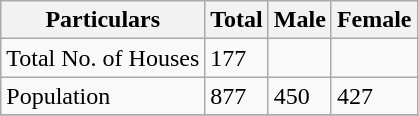<table class="wikitable sortable">
<tr>
<th>Particulars</th>
<th>Total</th>
<th>Male</th>
<th>Female</th>
</tr>
<tr>
<td>Total No. of Houses</td>
<td>177</td>
<td></td>
<td></td>
</tr>
<tr>
<td>Population</td>
<td>877</td>
<td>450</td>
<td>427</td>
</tr>
<tr>
</tr>
</table>
